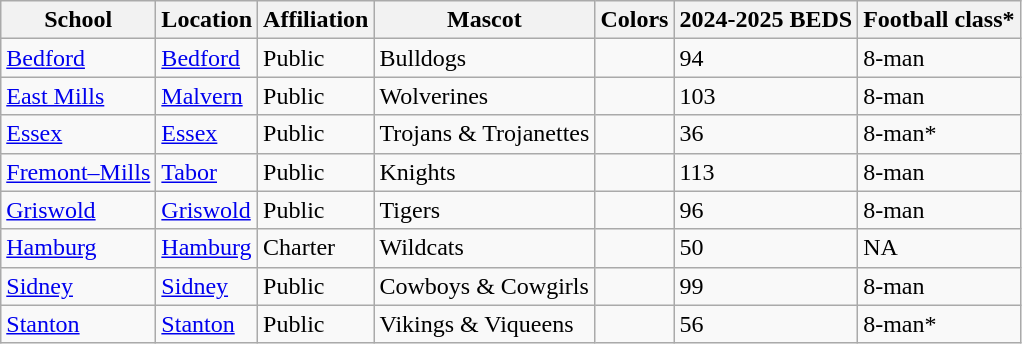<table class="wikitable" border="1">
<tr>
<th>School</th>
<th>Location</th>
<th>Affiliation</th>
<th>Mascot</th>
<th>Colors</th>
<th>2024-2025 BEDS</th>
<th>Football class*</th>
</tr>
<tr>
<td><a href='#'> Bedford</a></td>
<td><a href='#'>Bedford</a></td>
<td>Public</td>
<td>Bulldogs</td>
<td> </td>
<td>94</td>
<td>8-man</td>
</tr>
<tr>
<td><a href='#'>East Mills</a></td>
<td><a href='#'>Malvern</a></td>
<td>Public</td>
<td>Wolverines</td>
<td>  </td>
<td>103</td>
<td>8-man</td>
</tr>
<tr>
<td><a href='#'>Essex</a></td>
<td><a href='#'>Essex</a></td>
<td>Public</td>
<td>Trojans & Trojanettes</td>
<td> </td>
<td>36</td>
<td>8-man*</td>
</tr>
<tr>
<td><a href='#'>Fremont–Mills</a></td>
<td><a href='#'>Tabor</a></td>
<td>Public</td>
<td>Knights</td>
<td> </td>
<td>113</td>
<td>8-man</td>
</tr>
<tr>
<td><a href='#'>Griswold</a></td>
<td><a href='#'>Griswold</a></td>
<td>Public</td>
<td>Tigers</td>
<td> </td>
<td>96</td>
<td>8-man</td>
</tr>
<tr>
<td><a href='#'> Hamburg</a></td>
<td><a href='#'>Hamburg</a></td>
<td>Charter</td>
<td>Wildcats</td>
<td> </td>
<td>50</td>
<td>NA</td>
</tr>
<tr>
<td><a href='#'>Sidney</a></td>
<td><a href='#'>Sidney</a></td>
<td>Public</td>
<td>Cowboys & Cowgirls</td>
<td> </td>
<td>99</td>
<td>8-man</td>
</tr>
<tr>
<td><a href='#'>Stanton</a></td>
<td><a href='#'>Stanton</a></td>
<td>Public</td>
<td>Vikings & Viqueens</td>
<td> </td>
<td>56</td>
<td>8-man*</td>
</tr>
</table>
